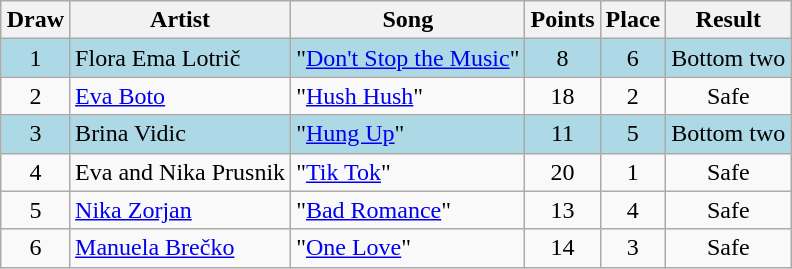<table class="sortable wikitable" style="margin: 1em auto 1em auto; text-align:center;">
<tr>
<th>Draw</th>
<th>Artist</th>
<th>Song </th>
<th>Points</th>
<th>Place</th>
<th>Result</th>
</tr>
<tr style="background:lightblue;">
<td>1</td>
<td align="left">Flora Ema Lotrič</td>
<td align="left">"<a href='#'>Don't Stop the Music</a>" </td>
<td>8</td>
<td>6</td>
<td>Bottom two</td>
</tr>
<tr>
<td>2</td>
<td align="left"><a href='#'>Eva Boto</a></td>
<td align="left">"<a href='#'>Hush Hush</a>" </td>
<td>18</td>
<td>2</td>
<td>Safe</td>
</tr>
<tr style="background:lightblue;">
<td>3</td>
<td align="left">Brina Vidic</td>
<td align="left">"<a href='#'>Hung Up</a>" </td>
<td>11</td>
<td>5</td>
<td>Bottom two</td>
</tr>
<tr>
<td>4</td>
<td align="left">Eva and Nika Prusnik</td>
<td align="left">"<a href='#'>Tik Tok</a>" </td>
<td>20</td>
<td>1</td>
<td>Safe</td>
</tr>
<tr>
<td>5</td>
<td align="left"><a href='#'>Nika Zorjan</a></td>
<td align="left">"<a href='#'>Bad Romance</a>" </td>
<td>13</td>
<td>4</td>
<td>Safe</td>
</tr>
<tr>
<td>6</td>
<td align="left"><a href='#'>Manuela Brečko</a></td>
<td align="left">"<a href='#'>One Love</a>" </td>
<td>14</td>
<td>3</td>
<td>Safe</td>
</tr>
</table>
